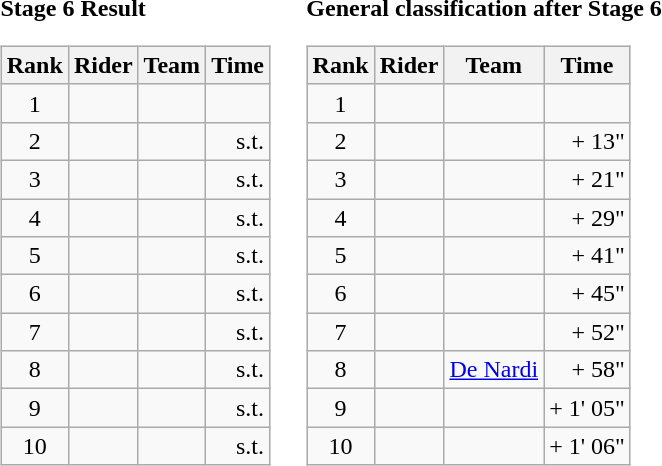<table>
<tr>
<td><strong>Stage 6 Result</strong><br><table class="wikitable">
<tr>
<th scope="col">Rank</th>
<th scope="col">Rider</th>
<th scope="col">Team</th>
<th scope="col">Time</th>
</tr>
<tr>
<td style="text-align:center;">1</td>
<td></td>
<td></td>
<td style="text-align:right;"></td>
</tr>
<tr>
<td style="text-align:center;">2</td>
<td></td>
<td></td>
<td style="text-align:right;">s.t.</td>
</tr>
<tr>
<td style="text-align:center;">3</td>
<td></td>
<td></td>
<td style="text-align:right;">s.t.</td>
</tr>
<tr>
<td style="text-align:center;">4</td>
<td></td>
<td></td>
<td style="text-align:right;">s.t.</td>
</tr>
<tr>
<td style="text-align:center;">5</td>
<td></td>
<td></td>
<td style="text-align:right;">s.t.</td>
</tr>
<tr>
<td style="text-align:center;">6</td>
<td></td>
<td></td>
<td style="text-align:right;">s.t.</td>
</tr>
<tr>
<td style="text-align:center;">7</td>
<td></td>
<td></td>
<td style="text-align:right;">s.t.</td>
</tr>
<tr>
<td style="text-align:center;">8</td>
<td></td>
<td></td>
<td style="text-align:right;">s.t.</td>
</tr>
<tr>
<td style="text-align:center;">9</td>
<td></td>
<td></td>
<td style="text-align:right;">s.t.</td>
</tr>
<tr>
<td style="text-align:center;">10</td>
<td></td>
<td></td>
<td style="text-align:right;">s.t.</td>
</tr>
</table>
</td>
<td></td>
<td><strong>General classification after Stage 6</strong><br><table class="wikitable">
<tr>
<th scope="col">Rank</th>
<th scope="col">Rider</th>
<th scope="col">Team</th>
<th scope="col">Time</th>
</tr>
<tr>
<td style="text-align:center;">1</td>
<td></td>
<td></td>
<td style="text-align:right;"></td>
</tr>
<tr>
<td style="text-align:center;">2</td>
<td></td>
<td></td>
<td style="text-align:right;">+ 13"</td>
</tr>
<tr>
<td style="text-align:center;">3</td>
<td></td>
<td></td>
<td style="text-align:right;">+ 21"</td>
</tr>
<tr>
<td style="text-align:center;">4</td>
<td></td>
<td></td>
<td style="text-align:right;">+ 29"</td>
</tr>
<tr>
<td style="text-align:center;">5</td>
<td></td>
<td></td>
<td style="text-align:right;">+ 41"</td>
</tr>
<tr>
<td style="text-align:center;">6</td>
<td></td>
<td></td>
<td style="text-align:right;">+ 45"</td>
</tr>
<tr>
<td style="text-align:center;">7</td>
<td></td>
<td></td>
<td style="text-align:right;">+ 52"</td>
</tr>
<tr>
<td style="text-align:center;">8</td>
<td></td>
<td><a href='#'>De Nardi</a></td>
<td style="text-align:right;">+ 58"</td>
</tr>
<tr>
<td style="text-align:center;">9</td>
<td></td>
<td></td>
<td style="text-align:right;">+ 1' 05"</td>
</tr>
<tr>
<td style="text-align:center;">10</td>
<td></td>
<td></td>
<td style="text-align:right;">+ 1' 06"</td>
</tr>
</table>
</td>
</tr>
</table>
